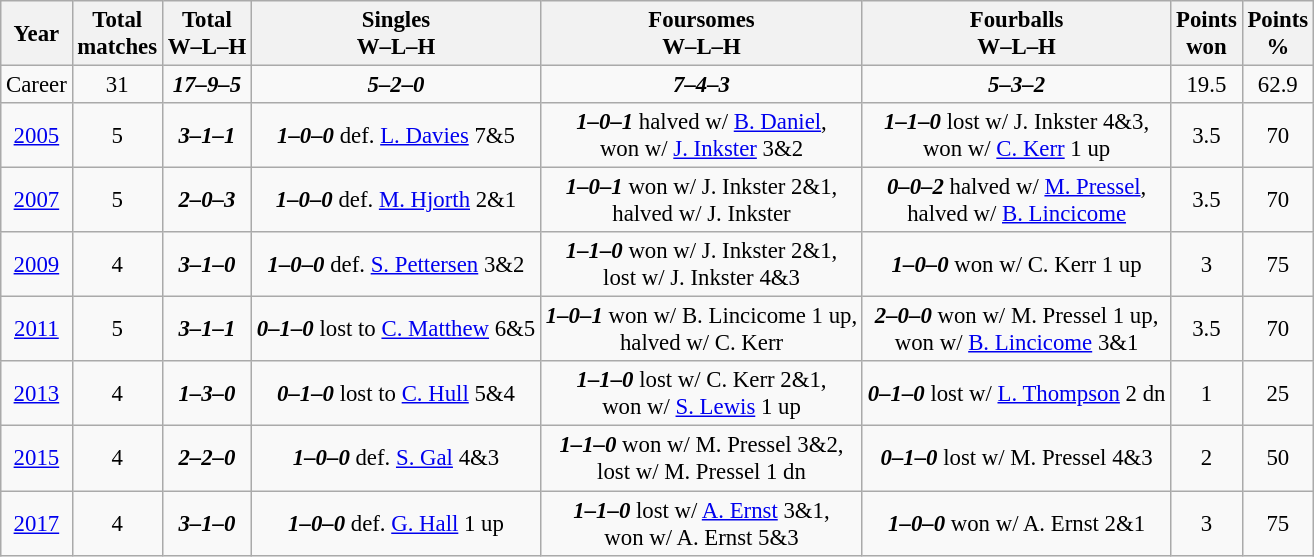<table class="wikitable" style="text-align:center; font-size: 95%;">
<tr>
<th>Year</th>
<th>Total<br>matches</th>
<th>Total<br>W–L–H</th>
<th>Singles<br>W–L–H</th>
<th>Foursomes<br>W–L–H</th>
<th>Fourballs<br>W–L–H</th>
<th>Points<br>won</th>
<th>Points<br>%</th>
</tr>
<tr>
<td>Career</td>
<td>31</td>
<td><strong><em>17–9–5</em></strong></td>
<td><strong><em>5–2–0</em></strong></td>
<td><strong><em>7–4–3</em></strong></td>
<td><strong><em>5–3–2</em></strong></td>
<td>19.5</td>
<td>62.9</td>
</tr>
<tr>
<td><a href='#'>2005</a></td>
<td>5</td>
<td><strong><em>3–1–1</em></strong></td>
<td><strong><em>1–0–0</em></strong> def. <a href='#'>L. Davies</a> 7&5</td>
<td><strong><em>1–0–1</em></strong> halved w/ <a href='#'>B. Daniel</a>,<br>won w/ <a href='#'>J. Inkster</a> 3&2</td>
<td><strong><em>1–1–0</em></strong> lost w/ J. Inkster 4&3,<br>won w/ <a href='#'>C. Kerr</a> 1 up</td>
<td>3.5</td>
<td>70</td>
</tr>
<tr>
<td><a href='#'>2007</a></td>
<td>5</td>
<td><strong><em>2–0–3</em></strong></td>
<td><strong><em>1–0–0</em></strong> def. <a href='#'>M. Hjorth</a> 2&1</td>
<td><strong><em>1–0–1</em></strong> won w/ J. Inkster 2&1,<br>halved w/ J. Inkster</td>
<td><strong><em>0–0–2</em></strong> halved w/ <a href='#'>M. Pressel</a>,<br>halved w/ <a href='#'>B. Lincicome</a></td>
<td>3.5</td>
<td>70</td>
</tr>
<tr>
<td><a href='#'>2009</a></td>
<td>4</td>
<td><strong><em>3–1–0</em></strong></td>
<td><strong><em>1–0–0</em></strong> def. <a href='#'>S. Pettersen</a> 3&2</td>
<td><strong><em>1–1–0</em></strong> won w/ J. Inkster 2&1,<br>lost w/ J. Inkster 4&3</td>
<td><strong><em>1–0–0</em></strong> won w/ C. Kerr 1 up</td>
<td>3</td>
<td>75</td>
</tr>
<tr>
<td><a href='#'>2011</a></td>
<td>5</td>
<td><strong><em>3–1–1</em></strong></td>
<td><strong><em>0–1–0</em></strong> lost to <a href='#'>C. Matthew</a> 6&5</td>
<td><strong><em>1–0–1</em></strong> won w/ B. Lincicome 1 up,<br> halved w/ C. Kerr</td>
<td><strong><em>2–0–0</em></strong> won w/ M. Pressel 1 up,<br>won w/ <a href='#'>B. Lincicome</a> 3&1</td>
<td>3.5</td>
<td>70</td>
</tr>
<tr>
<td><a href='#'>2013</a></td>
<td>4</td>
<td><strong><em>1–3–0</em></strong></td>
<td><strong><em>0–1–0</em></strong> lost to <a href='#'>C. Hull</a> 5&4</td>
<td><strong><em>1–1–0</em></strong> lost w/ C. Kerr 2&1, <br> won w/ <a href='#'>S. Lewis</a> 1 up</td>
<td><strong><em>0–1–0</em></strong> lost w/ <a href='#'>L. Thompson</a> 2 dn</td>
<td>1</td>
<td>25</td>
</tr>
<tr>
<td><a href='#'>2015</a></td>
<td>4</td>
<td><strong><em>2–2–0</em></strong></td>
<td><strong><em>1–0–0</em></strong> def. <a href='#'>S. Gal</a> 4&3</td>
<td><strong><em>1–1–0</em></strong> won w/ M. Pressel 3&2,<br> lost w/ M. Pressel 1 dn</td>
<td><strong><em>0–1–0</em></strong> lost w/ M. Pressel 4&3</td>
<td>2</td>
<td>50</td>
</tr>
<tr>
<td><a href='#'>2017</a></td>
<td>4</td>
<td><strong><em>3–1–0</em></strong></td>
<td><strong><em>1–0–0</em></strong> def. <a href='#'>G. Hall</a> 1 up</td>
<td><strong><em>1–1–0</em></strong> lost w/ <a href='#'>A. Ernst</a> 3&1,<br> won w/ A. Ernst 5&3</td>
<td><strong><em>1–0–0</em></strong> won w/ A. Ernst 2&1</td>
<td>3</td>
<td>75</td>
</tr>
</table>
